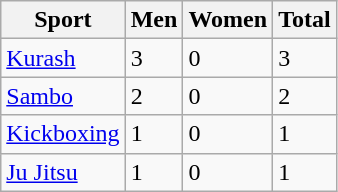<table class="wikitable sortable">
<tr>
<th>Sport</th>
<th>Men</th>
<th>Women</th>
<th>Total</th>
</tr>
<tr>
<td><a href='#'>Kurash</a></td>
<td>3</td>
<td>0</td>
<td>3</td>
</tr>
<tr>
<td><a href='#'>Sambo</a></td>
<td>2</td>
<td>0</td>
<td>2</td>
</tr>
<tr>
<td><a href='#'>Kickboxing</a></td>
<td>1</td>
<td>0</td>
<td>1</td>
</tr>
<tr>
<td><a href='#'>Ju Jitsu</a></td>
<td>1</td>
<td>0</td>
<td>1</td>
</tr>
</table>
